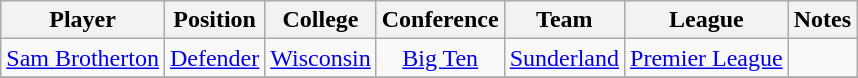<table class="wikitable sortable" style="text-align:center">
<tr>
<th>Player</th>
<th>Position</th>
<th>College</th>
<th>Conference</th>
<th>Team</th>
<th>League</th>
<th>Notes</th>
</tr>
<tr>
<td><a href='#'>Sam Brotherton</a></td>
<td><a href='#'>Defender</a></td>
<td><a href='#'>Wisconsin</a></td>
<td><a href='#'>Big Ten</a></td>
<td><a href='#'>Sunderland</a></td>
<td><a href='#'>Premier League</a></td>
<td></td>
</tr>
<tr>
</tr>
</table>
